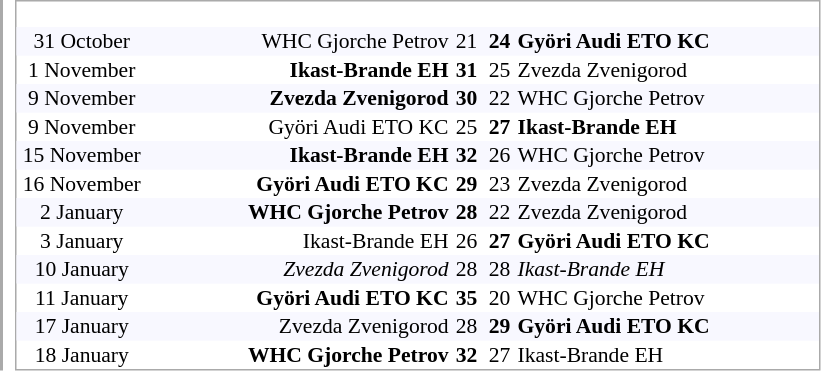<table border="0" cellpadding="0" cellspacing="8" style="border:0px solid #AAAAAA;font-size:90%">
<tr>
<td valign="top" style="border:1px solid #AAAAAA"><br></td>
<td valign="top" style="border:1px solid #AAAAAA"><br><table border="0" cellspacing="0" cellpadding="1">
<tr align="center" bgcolor="#F8F8FF">
<td width="85">31 October</td>
<td width="200" align=right>WHC Gjorche Petrov </td>
<td width="20">21</td>
<td width="20"><strong>24</strong></td>
<td width="200" align="left"> <strong>Györi Audi ETO KC</strong></td>
</tr>
<tr align="center">
<td width="85">1 November</td>
<td width="200" align=right><strong>Ikast-Brande EH</strong> </td>
<td width="20"><strong>31</strong></td>
<td width="20">25</td>
<td width="200" align="left"> Zvezda Zvenigorod</td>
</tr>
<tr align="center" bgcolor="#F8F8FF">
<td width="85">9 November</td>
<td width="200" align=right><strong>Zvezda Zvenigorod</strong> </td>
<td width="20"><strong>30</strong></td>
<td width="20">22</td>
<td width="200" align="left"> WHC Gjorche Petrov</td>
</tr>
<tr align="center">
<td width="85">9 November</td>
<td width="200" align=right>Györi Audi ETO KC </td>
<td width="20">25</td>
<td width="20"><strong>27</strong></td>
<td width="200" align="left"> <strong>Ikast-Brande EH</strong></td>
</tr>
<tr align="center" bgcolor="#F8F8FF">
<td width="85">15 November</td>
<td width="200" align=right><strong>Ikast-Brande EH</strong> </td>
<td width="20"><strong>32</strong></td>
<td width="20">26</td>
<td width="200" align="left"> WHC Gjorche Petrov</td>
</tr>
<tr align="center">
<td width="85">16 November</td>
<td width="200" align=right><strong>Györi Audi ETO KC</strong> </td>
<td width="20"><strong>29</strong></td>
<td width="20">23</td>
<td width="200" align="left"> Zvezda Zvenigorod</td>
</tr>
<tr align="center" bgcolor="#F8F8FF">
<td width="85">2 January</td>
<td width="200" align=right><strong>WHC Gjorche Petrov</strong> </td>
<td width="20"><strong>28</strong></td>
<td width="20">22</td>
<td width="200" align="left"> Zvezda Zvenigorod</td>
</tr>
<tr align="center">
<td width="85">3 January</td>
<td width="200" align=right>Ikast-Brande EH </td>
<td width="20">26</td>
<td width="20"><strong>27</strong></td>
<td width="200" align="left"> <strong>Györi Audi ETO KC </strong></td>
</tr>
<tr align="center" bgcolor="#F8F8FF">
<td width="85">10 January</td>
<td width="200" align=right><em>Zvezda Zvenigorod</em> </td>
<td width="20">28</td>
<td width="20">28</td>
<td width="200" align="left"> <em>Ikast-Brande EH</em></td>
</tr>
<tr align="center">
<td width="85">11 January</td>
<td width="200" align=right><strong>Györi Audi ETO KC</strong> </td>
<td width="20"><strong>35</strong></td>
<td width="20">20</td>
<td width="200" align="left"> WHC Gjorche Petrov</td>
</tr>
<tr align="center" bgcolor="#F8F8FF">
<td width="85">17 January</td>
<td width="200" align=right>Zvezda Zvenigorod </td>
<td width="20">28</td>
<td width="20"><strong>29</strong></td>
<td width="200" align="left"> <strong>Györi Audi ETO KC</strong></td>
</tr>
<tr align="center">
<td width="85">18 January</td>
<td width="200" align=right><strong>WHC Gjorche Petrov</strong> </td>
<td width="20"><strong>32</strong></td>
<td width="20">27</td>
<td width="200" align="left"> Ikast-Brande EH</td>
</tr>
</table>
</td>
</tr>
</table>
